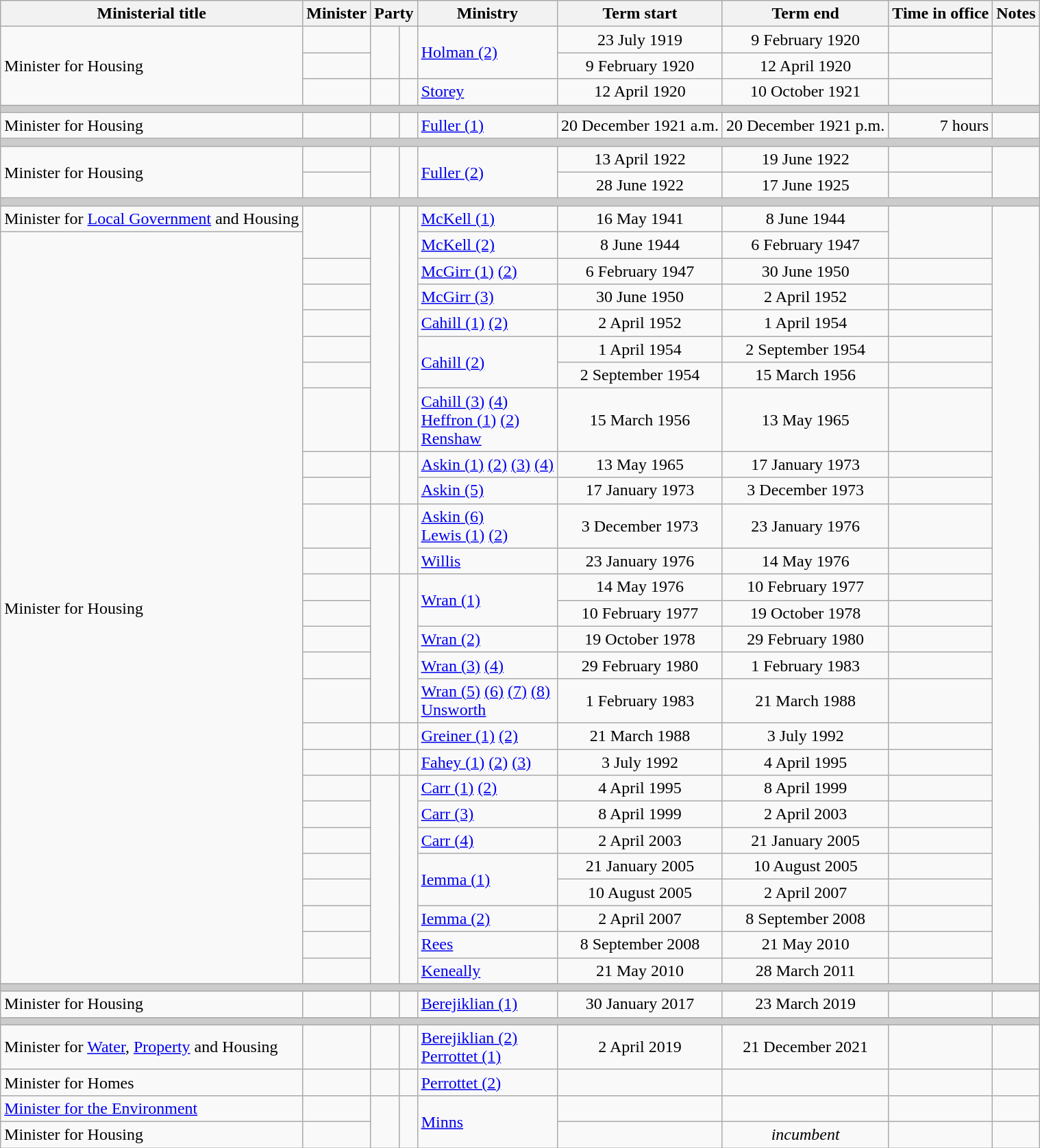<table class="wikitable sortable">
<tr>
<th>Ministerial title</th>
<th>Minister</th>
<th colspan="2">Party</th>
<th>Ministry</th>
<th data-sort-type="date">Term start</th>
<th data-sort-type=date>Term end</th>
<th>Time in office</th>
<th class="unsortable">Notes</th>
</tr>
<tr>
<td rowspan="3">Minister for Housing</td>
<td></td>
<td rowspan=2 > </td>
<td rowspan=2></td>
<td rowspan=2><a href='#'>Holman (2)</a></td>
<td align=center>23 July 1919</td>
<td align=center>9 February 1920</td>
<td align=right></td>
</tr>
<tr>
<td></td>
<td align=center>9 February 1920</td>
<td align=center>12 April 1920</td>
<td align=right></td>
</tr>
<tr>
<td></td>
<td> </td>
<td></td>
<td><a href='#'>Storey</a></td>
<td align=center>12 April 1920</td>
<td align=center>10 October 1921</td>
<td align=right></td>
</tr>
<tr>
<th colspan=9 style="background: #cccccc;"></th>
</tr>
<tr>
<td>Minister for Housing</td>
<td></td>
<td> </td>
<td></td>
<td><a href='#'>Fuller (1)</a></td>
<td align=center data-sort-value="20 December 1921">20 December 1921 a.m.</td>
<td align=center data-sort-value="20 December 1921">20 December 1921 p.m.</td>
<td align=right>7 hours</td>
</tr>
<tr>
<th colspan=9 style="background: #cccccc;"></th>
</tr>
<tr>
<td rowspan="2">Minister for Housing</td>
<td></td>
<td rowspan="2" > </td>
<td rowspan="2"></td>
<td rowspan="2"><a href='#'>Fuller (2)</a></td>
<td align=center>13 April 1922</td>
<td align=center>19 June 1922</td>
<td align=right></td>
</tr>
<tr>
<td></td>
<td align=center>28 June 1922</td>
<td align=center>17 June 1925</td>
<td align=right></td>
</tr>
<tr>
<th colspan=9 style="background: #cccccc;"></th>
</tr>
<tr>
<td>Minister for <a href='#'>Local Government</a> and Housing</td>
<td rowspan="2"></td>
<td rowspan="8" > </td>
<td rowspan="8"></td>
<td><a href='#'>McKell (1)</a></td>
<td align=center>16 May 1941</td>
<td align=center>8 June 1944</td>
<td rowspan="2" align=right></td>
</tr>
<tr>
<td rowspan="26">Minister for Housing</td>
<td><a href='#'>McKell (2)</a></td>
<td align=center>8 June 1944</td>
<td align=center>6 February 1947</td>
</tr>
<tr>
<td></td>
<td><a href='#'>McGirr (1)</a> <a href='#'>(2)</a></td>
<td align=center>6 February 1947</td>
<td align=center>30 June 1950</td>
<td align=right></td>
</tr>
<tr>
<td></td>
<td><a href='#'>McGirr (3)</a></td>
<td align=center>30 June 1950</td>
<td align=center>2 April 1952</td>
<td align=right></td>
</tr>
<tr>
<td></td>
<td><a href='#'>Cahill (1)</a> <a href='#'>(2)</a></td>
<td align=center>2 April 1952</td>
<td align=center>1 April 1954</td>
<td align=right></td>
</tr>
<tr>
<td></td>
<td rowspan="2"><a href='#'>Cahill (2)</a></td>
<td align=center>1 April 1954</td>
<td align=center>2 September 1954</td>
<td align=right></td>
</tr>
<tr>
<td></td>
<td align=center>2 September 1954</td>
<td align=center>15 March 1956</td>
<td align=right></td>
</tr>
<tr>
<td></td>
<td><a href='#'>Cahill (3)</a> <a href='#'>(4)</a><br><a href='#'>Heffron (1)</a> <a href='#'>(2)</a><br><a href='#'>Renshaw</a></td>
<td align=center>15 March 1956</td>
<td align=center>13 May 1965</td>
<td align=right><strong></strong></td>
</tr>
<tr>
<td></td>
<td rowspan="2" > </td>
<td rowspan="2"></td>
<td><a href='#'>Askin (1)</a> <a href='#'>(2)</a> <a href='#'>(3)</a> <a href='#'>(4)</a></td>
<td align=center>13 May 1965</td>
<td align=center>17 January 1973</td>
<td align=right></td>
</tr>
<tr>
<td></td>
<td><a href='#'>Askin (5)</a></td>
<td align=center>17 January 1973</td>
<td align=center>3 December 1973</td>
<td align=right></td>
</tr>
<tr>
<td></td>
<td rowspan="2" > </td>
<td rowspan="2"></td>
<td><a href='#'>Askin (6)</a><br><a href='#'>Lewis (1)</a> <a href='#'>(2)</a></td>
<td align=center>3 December 1973</td>
<td align=center>23 January 1976</td>
<td align=right></td>
</tr>
<tr>
<td></td>
<td><a href='#'>Willis</a></td>
<td align=center>23 January 1976</td>
<td align=center>14 May 1976</td>
<td align=right></td>
</tr>
<tr>
<td></td>
<td rowspan="5" > </td>
<td rowspan="5"></td>
<td rowspan="2"><a href='#'>Wran (1)</a></td>
<td align=center>14 May 1976</td>
<td align=center>10 February 1977</td>
<td align=right></td>
</tr>
<tr>
<td></td>
<td align=center>10 February 1977</td>
<td align=center>19 October 1978</td>
<td align=right></td>
</tr>
<tr>
<td></td>
<td><a href='#'>Wran (2)</a></td>
<td align=center>19 October 1978</td>
<td align=center>29 February 1980</td>
<td align=right></td>
</tr>
<tr>
<td></td>
<td><a href='#'>Wran (3)</a> <a href='#'>(4)</a></td>
<td align=center>29 February 1980</td>
<td align=center>1 February 1983</td>
<td align=right></td>
</tr>
<tr>
<td></td>
<td><a href='#'>Wran (5)</a> <a href='#'>(6)</a> <a href='#'>(7)</a> <a href='#'>(8)</a><br><a href='#'>Unsworth</a></td>
<td align=center>1 February 1983</td>
<td align=center>21 March 1988</td>
<td align=right></td>
</tr>
<tr>
<td></td>
<td> </td>
<td></td>
<td><a href='#'>Greiner (1)</a> <a href='#'>(2)</a></td>
<td align=center>21 March 1988</td>
<td align=center>3 July 1992</td>
<td align=right></td>
</tr>
<tr>
<td></td>
<td> </td>
<td></td>
<td><a href='#'>Fahey (1)</a> <a href='#'>(2)</a> <a href='#'>(3)</a></td>
<td align=center>3 July 1992</td>
<td align=center>4 April 1995</td>
<td align=right></td>
</tr>
<tr>
<td></td>
<td rowspan="8" > </td>
<td rowspan="8"></td>
<td><a href='#'>Carr (1)</a> <a href='#'>(2)</a></td>
<td align=center>4 April 1995</td>
<td align=center>8 April 1999</td>
<td align=right></td>
</tr>
<tr>
<td></td>
<td><a href='#'>Carr (3)</a></td>
<td align=center>8 April 1999</td>
<td align=center>2 April 2003</td>
<td align=right></td>
</tr>
<tr>
<td></td>
<td><a href='#'>Carr (4)</a></td>
<td align=center>2 April 2003</td>
<td align=center>21 January 2005</td>
<td align=right></td>
</tr>
<tr>
<td></td>
<td rowspan="2"><a href='#'>Iemma (1)</a></td>
<td align=center>21 January 2005</td>
<td align=center>10 August 2005</td>
<td align=right></td>
</tr>
<tr>
<td></td>
<td align=center>10 August 2005</td>
<td align=center>2 April 2007</td>
<td align=right></td>
</tr>
<tr>
<td></td>
<td><a href='#'>Iemma (2)</a></td>
<td align=center>2 April 2007</td>
<td align=center>8 September 2008</td>
<td align=right></td>
</tr>
<tr>
<td></td>
<td><a href='#'>Rees</a></td>
<td align=center>8 September 2008</td>
<td align=center>21 May 2010</td>
<td align=right></td>
</tr>
<tr>
<td></td>
<td><a href='#'>Keneally</a></td>
<td align=center>21 May 2010</td>
<td align=center>28 March 2011</td>
<td align=right></td>
</tr>
<tr>
<th colspan=9 style="background: #cccccc;"></th>
</tr>
<tr>
<td>Minister for Housing</td>
<td></td>
<td> </td>
<td></td>
<td><a href='#'>Berejiklian (1)</a></td>
<td align=center>30 January 2017</td>
<td align=center>23 March 2019</td>
<td align=right></td>
<td></td>
</tr>
<tr>
<th colspan=9 style="background: #cccccc;"></th>
</tr>
<tr>
<td>Minister for <a href='#'>Water</a>, <a href='#'>Property</a> and Housing</td>
<td></td>
<td> </td>
<td></td>
<td><a href='#'>Berejiklian (2)</a><br><a href='#'>Perrottet (1)</a></td>
<td align=center>2 April 2019</td>
<td align=center>21 December 2021</td>
<td align=right></td>
<td></td>
</tr>
<tr>
<td>Minister for Homes</td>
<td></td>
<td> </td>
<td></td>
<td><a href='#'>Perrottet (2)</a></td>
<td align=center></td>
<td align=center></td>
<td align=right></td>
<td></td>
</tr>
<tr>
<td><a href='#'>Minister for the Environment</a></td>
<td></td>
<td rowspan="2" > </td>
<td rowspan="2"></td>
<td rowspan="2"><a href='#'>Minns</a></td>
<td align=center></td>
<td align=center></td>
<td align=right></td>
<td></td>
</tr>
<tr>
<td>Minister for Housing</td>
<td></td>
<td align=center></td>
<td align=center><em>incumbent</em></td>
<td align=right></td>
<td></td>
</tr>
</table>
